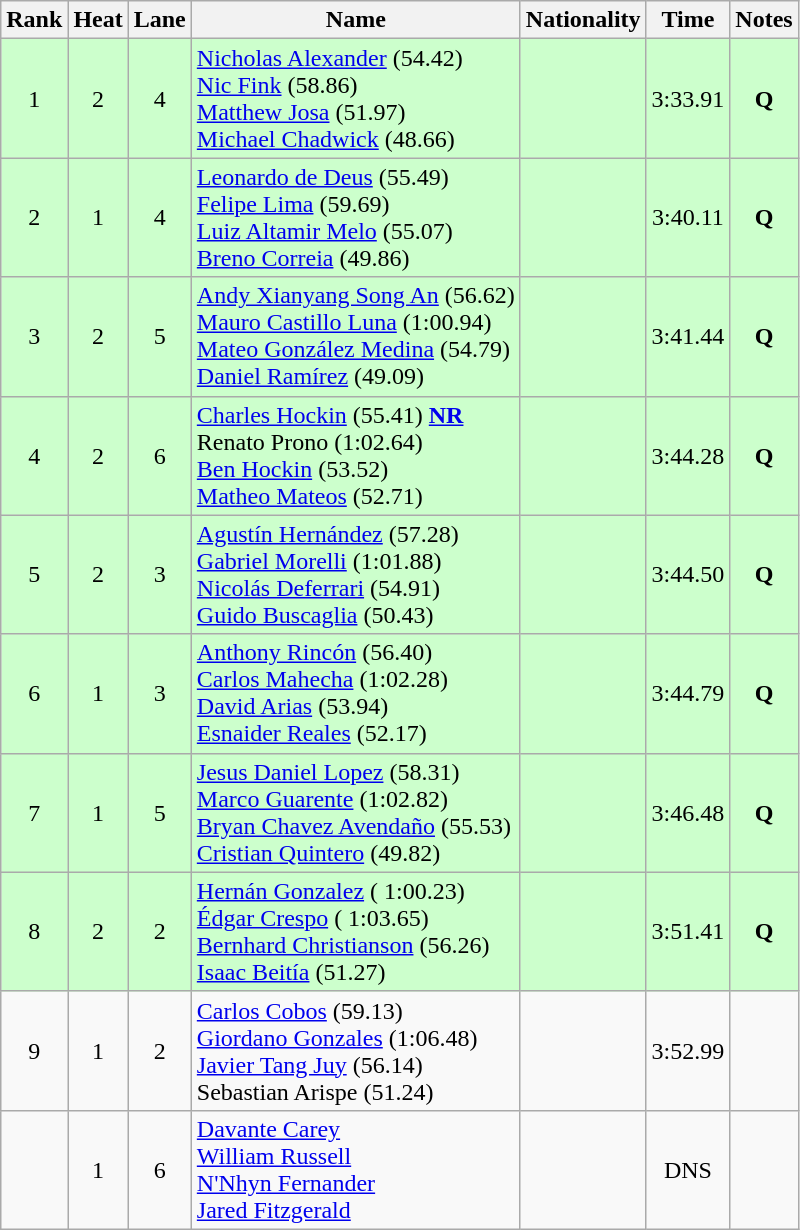<table class="wikitable sortable" style="text-align:center">
<tr>
<th>Rank</th>
<th>Heat</th>
<th>Lane</th>
<th>Name</th>
<th>Nationality</th>
<th>Time</th>
<th>Notes</th>
</tr>
<tr bgcolor=ccffcc>
<td>1</td>
<td>2</td>
<td>4</td>
<td align=left><a href='#'>Nicholas Alexander</a> (54.42)<br><a href='#'>Nic Fink</a> (58.86)<br><a href='#'>Matthew Josa</a> (51.97)<br><a href='#'>Michael Chadwick</a> (48.66)</td>
<td align=left></td>
<td>3:33.91</td>
<td><strong>Q</strong></td>
</tr>
<tr bgcolor=ccffcc>
<td>2</td>
<td>1</td>
<td>4</td>
<td align=left><a href='#'>Leonardo de Deus</a> (55.49)<br><a href='#'>Felipe Lima</a> (59.69)<br><a href='#'>Luiz Altamir Melo</a> (55.07)<br><a href='#'>Breno Correia</a> (49.86)</td>
<td align=left></td>
<td>3:40.11</td>
<td><strong>Q</strong></td>
</tr>
<tr bgcolor=ccffcc>
<td>3</td>
<td>2</td>
<td>5</td>
<td align=left><a href='#'>Andy Xianyang Song An</a> (56.62)<br><a href='#'>Mauro Castillo Luna</a> (1:00.94)<br><a href='#'>Mateo González Medina</a> (54.79)<br><a href='#'>Daniel Ramírez</a> (49.09)</td>
<td align=left></td>
<td>3:41.44</td>
<td><strong>Q</strong></td>
</tr>
<tr bgcolor=ccffcc>
<td>4</td>
<td>2</td>
<td>6</td>
<td align=left><a href='#'>Charles Hockin</a> (55.41) <strong><a href='#'>NR</a></strong><br>Renato Prono (1:02.64)<br><a href='#'>Ben Hockin</a> (53.52)<br><a href='#'>Matheo Mateos</a> (52.71)</td>
<td align=left></td>
<td>3:44.28</td>
<td><strong>Q</strong></td>
</tr>
<tr bgcolor=ccffcc>
<td>5</td>
<td>2</td>
<td>3</td>
<td align=left><a href='#'>Agustín Hernández</a> (57.28)<br><a href='#'>Gabriel Morelli</a> (1:01.88)<br><a href='#'>Nicolás Deferrari</a> (54.91)<br><a href='#'>Guido Buscaglia</a> (50.43)</td>
<td align=left></td>
<td>3:44.50</td>
<td><strong>Q</strong></td>
</tr>
<tr bgcolor=ccffcc>
<td>6</td>
<td>1</td>
<td>3</td>
<td align=left><a href='#'>Anthony Rincón</a> (56.40)<br><a href='#'>Carlos Mahecha</a> (1:02.28)<br><a href='#'>David Arias</a> (53.94)<br><a href='#'>Esnaider Reales</a> (52.17)</td>
<td align=left></td>
<td>3:44.79</td>
<td><strong>Q</strong></td>
</tr>
<tr bgcolor=ccffcc>
<td>7</td>
<td>1</td>
<td>5</td>
<td align=left><a href='#'>Jesus Daniel Lopez</a> (58.31)<br><a href='#'>Marco Guarente</a> (1:02.82)<br><a href='#'>Bryan Chavez Avendaño</a> (55.53)<br><a href='#'>Cristian Quintero</a> (49.82)</td>
<td align=left></td>
<td>3:46.48</td>
<td><strong>Q</strong></td>
</tr>
<tr bgcolor=ccffcc>
<td>8</td>
<td>2</td>
<td>2</td>
<td align=left><a href='#'>Hernán Gonzalez</a> ( 1:00.23)<br><a href='#'>Édgar Crespo</a> ( 1:03.65)<br><a href='#'>Bernhard Christianson</a> (56.26)<br><a href='#'>Isaac Beitía</a> (51.27)</td>
<td align=left></td>
<td>3:51.41</td>
<td><strong>Q</strong></td>
</tr>
<tr>
<td>9</td>
<td>1</td>
<td>2</td>
<td align=left><a href='#'>Carlos Cobos</a> (59.13)<br><a href='#'>Giordano Gonzales</a> (1:06.48)<br><a href='#'>Javier Tang Juy</a> (56.14)<br>Sebastian Arispe (51.24)</td>
<td align=left></td>
<td>3:52.99</td>
<td></td>
</tr>
<tr>
<td></td>
<td>1</td>
<td>6</td>
<td align=left><a href='#'>Davante Carey</a><br><a href='#'>William Russell</a> <br><a href='#'>N'Nhyn Fernander</a><br><a href='#'>Jared Fitzgerald</a></td>
<td align=left></td>
<td>DNS</td>
<td></td>
</tr>
</table>
